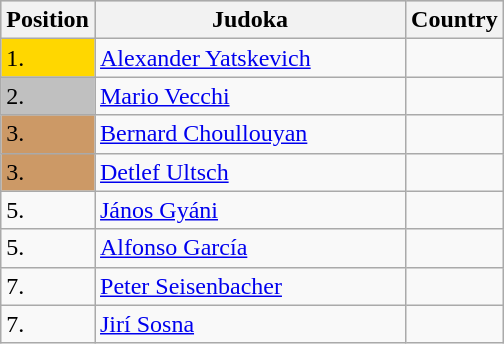<table class=wikitable>
<tr style="background:#ccc;">
<th width=10>Position</th>
<th width=200>Judoka</th>
<th width=10>Country</th>
</tr>
<tr>
<td bgcolor=gold>1.</td>
<td><a href='#'>Alexander Yatskevich</a></td>
<td></td>
</tr>
<tr>
<td style="background:silver;">2.</td>
<td><a href='#'>Mario Vecchi</a></td>
<td></td>
</tr>
<tr>
<td style="background:#c96;">3.</td>
<td><a href='#'>Bernard Choullouyan</a></td>
<td></td>
</tr>
<tr>
<td style="background:#c96;">3.</td>
<td><a href='#'>Detlef Ultsch</a></td>
<td></td>
</tr>
<tr>
<td>5.</td>
<td><a href='#'>János Gyáni</a></td>
<td></td>
</tr>
<tr>
<td>5.</td>
<td><a href='#'>Alfonso García</a></td>
<td></td>
</tr>
<tr>
<td>7.</td>
<td><a href='#'>Peter Seisenbacher</a></td>
<td></td>
</tr>
<tr>
<td>7.</td>
<td><a href='#'>Jirí Sosna</a></td>
<td></td>
</tr>
</table>
